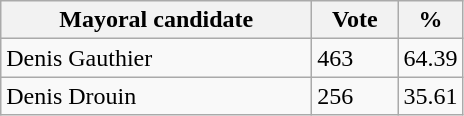<table class="wikitable">
<tr>
<th bgcolor="#DDDDFF" width="200px">Mayoral candidate</th>
<th bgcolor="#DDDDFF" width="50px">Vote</th>
<th bgcolor="#DDDDFF" width="30px">%</th>
</tr>
<tr>
<td>Denis Gauthier</td>
<td>463</td>
<td>64.39</td>
</tr>
<tr>
<td>Denis Drouin</td>
<td>256</td>
<td>35.61</td>
</tr>
</table>
